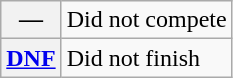<table class="wikitable">
<tr>
<th scope="row">—</th>
<td>Did not compete</td>
</tr>
<tr>
<th scope="row"><a href='#'>DNF</a></th>
<td>Did not finish</td>
</tr>
</table>
